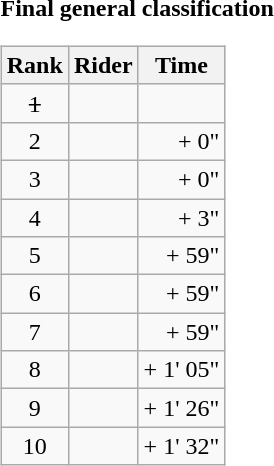<table>
<tr>
<td><strong>Final general classification</strong><br><table class="wikitable">
<tr>
<th scope="col">Rank</th>
<th scope="col">Rider</th>
<th scope="col">Time</th>
</tr>
<tr>
<td style="text-align:center;"><s>1</s></td>
<td><s></s></td>
<td style="text-align:right;"><s></s></td>
</tr>
<tr>
<td style="text-align:center;">2</td>
<td></td>
<td style="text-align:right;">+ 0"</td>
</tr>
<tr>
<td style="text-align:center;">3</td>
<td></td>
<td style="text-align:right;">+ 0"</td>
</tr>
<tr>
<td style="text-align:center;">4</td>
<td></td>
<td style="text-align:right;">+ 3"</td>
</tr>
<tr>
<td style="text-align:center;">5</td>
<td></td>
<td style="text-align:right;">+ 59"</td>
</tr>
<tr>
<td style="text-align:center;">6</td>
<td></td>
<td style="text-align:right;">+ 59"</td>
</tr>
<tr>
<td style="text-align:center;">7</td>
<td></td>
<td style="text-align:right;">+ 59"</td>
</tr>
<tr>
<td style="text-align:center;">8</td>
<td></td>
<td style="text-align:right;">+ 1' 05"</td>
</tr>
<tr>
<td style="text-align:center;">9</td>
<td></td>
<td style="text-align:right;">+ 1' 26"</td>
</tr>
<tr>
<td style="text-align:center;">10</td>
<td></td>
<td style="text-align:right;">+ 1' 32"</td>
</tr>
</table>
</td>
</tr>
</table>
